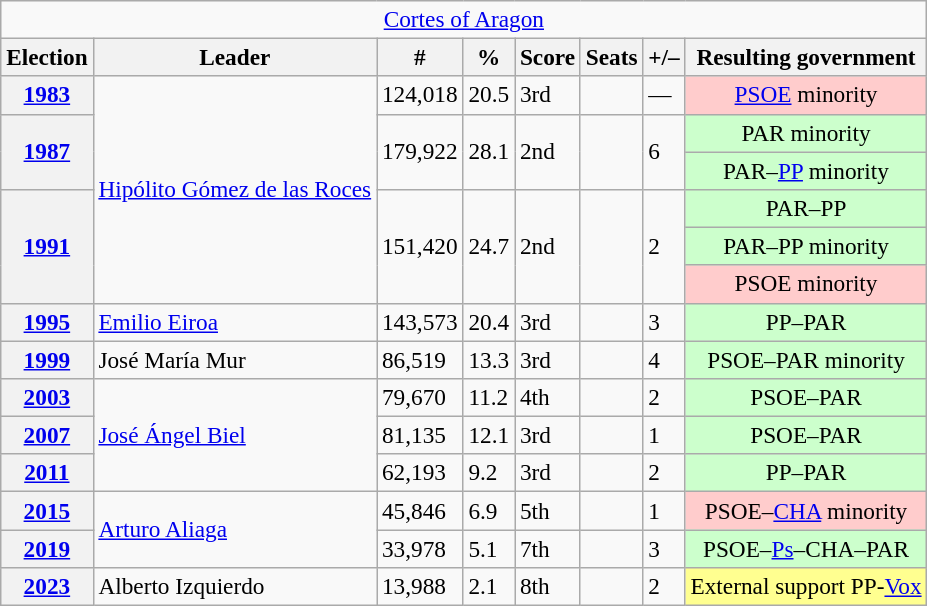<table class="wikitable" style="font-size:97%; text-align:left;">
<tr>
<td colspan="8" align="center"><a href='#'>Cortes of Aragon</a></td>
</tr>
<tr>
<th>Election</th>
<th>Leader</th>
<th>#</th>
<th>%</th>
<th>Score</th>
<th>Seats</th>
<th>+/–</th>
<th>Resulting government</th>
</tr>
<tr>
<th><a href='#'>1983</a></th>
<td rowspan="6"><a href='#'>Hipólito Gómez de las Roces</a></td>
<td>124,018</td>
<td>20.5</td>
<td>3rd</td>
<td></td>
<td>—</td>
<td style="background-color:#fcc; text-align:center;"><a href='#'>PSOE</a> minority</td>
</tr>
<tr>
<th rowspan="2"><a href='#'>1987</a></th>
<td rowspan="2">179,922</td>
<td rowspan="2">28.1</td>
<td rowspan="2">2nd</td>
<td rowspan="2"></td>
<td rowspan="2">6</td>
<td style="background-color:#cfc; text-align:center;">PAR minority </td>
</tr>
<tr>
<td style="background-color:#cfc; text-align:center;">PAR–<a href='#'>PP</a> minority </td>
</tr>
<tr>
<th rowspan="3"><a href='#'>1991</a></th>
<td rowspan="3">151,420</td>
<td rowspan="3">24.7</td>
<td rowspan="3">2nd</td>
<td rowspan="3"></td>
<td rowspan="3">2</td>
<td style="background-color:#cfc; text-align:center;">PAR–PP </td>
</tr>
<tr>
<td style="background-color:#cfc; text-align:center;">PAR–PP minority </td>
</tr>
<tr>
<td style="background-color:#fcc; text-align:center;">PSOE minority </td>
</tr>
<tr>
<th><a href='#'>1995</a></th>
<td><a href='#'>Emilio Eiroa</a></td>
<td>143,573</td>
<td>20.4</td>
<td>3rd</td>
<td></td>
<td>3</td>
<td style="background-color:#cfc; text-align:center;">PP–PAR</td>
</tr>
<tr>
<th><a href='#'>1999</a></th>
<td>José María Mur</td>
<td>86,519</td>
<td>13.3</td>
<td>3rd</td>
<td></td>
<td>4</td>
<td style="background-color:#cfc; text-align:center;">PSOE–PAR minority</td>
</tr>
<tr>
<th><a href='#'>2003</a></th>
<td rowspan="3"><a href='#'>José Ángel Biel</a></td>
<td>79,670</td>
<td>11.2</td>
<td>4th</td>
<td></td>
<td>2</td>
<td style="background-color:#cfc; text-align:center;">PSOE–PAR</td>
</tr>
<tr>
<th><a href='#'>2007</a></th>
<td>81,135</td>
<td>12.1</td>
<td>3rd</td>
<td></td>
<td>1</td>
<td style="background-color:#cfc; text-align:center;">PSOE–PAR</td>
</tr>
<tr>
<th><a href='#'>2011</a></th>
<td>62,193</td>
<td>9.2</td>
<td>3rd</td>
<td></td>
<td>2</td>
<td style="background-color:#cfc; text-align:center;">PP–PAR</td>
</tr>
<tr>
<th><a href='#'>2015</a></th>
<td rowspan="2"><a href='#'>Arturo Aliaga</a></td>
<td>45,846</td>
<td>6.9</td>
<td>5th</td>
<td></td>
<td>1</td>
<td style="background-color:#fcc; text-align:center;">PSOE–<a href='#'>CHA</a> minority</td>
</tr>
<tr>
<th><a href='#'>2019</a></th>
<td>33,978</td>
<td>5.1</td>
<td>7th</td>
<td></td>
<td>3</td>
<td style="background-color:#cfc; text-align:center;">PSOE–<a href='#'>Ps</a>–CHA–PAR</td>
</tr>
<tr>
<th><a href='#'>2023</a></th>
<td>Alberto Izquierdo</td>
<td>13,988</td>
<td>2.1</td>
<td>8th</td>
<td></td>
<td>2</td>
<td style="background-color:#FFFF90; text-align:center;">External support PP-<a href='#'>Vox</a></td>
</tr>
</table>
